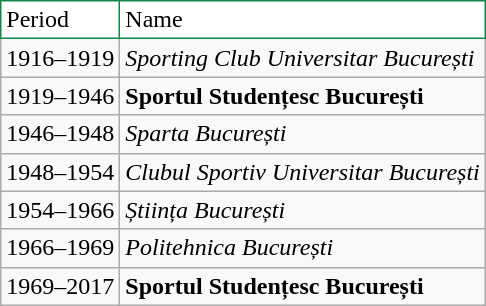<table class="wikitable" style="text-align: left">
<tr>
<td style="background:white;color:black;border:1px solid #14864A">Period</td>
<td style="background:white;color:black;border:1px solid #14864A">Name</td>
</tr>
<tr>
<td>1916–1919</td>
<td align=left><em>Sporting Club Universitar București</em></td>
</tr>
<tr>
<td>1919–1946</td>
<td align=left><strong>Sportul Studențesc București</strong></td>
</tr>
<tr>
<td>1946–1948</td>
<td align=left><em>Sparta București</em></td>
</tr>
<tr>
<td>1948–1954</td>
<td align=left><em>Clubul Sportiv Universitar București</em></td>
</tr>
<tr>
<td>1954–1966</td>
<td align=left><em>Știința București</em></td>
</tr>
<tr>
<td>1966–1969</td>
<td align=left><em>Politehnica București</em></td>
</tr>
<tr>
<td>1969–2017</td>
<td align=left><strong>Sportul Studențesc București</strong></td>
</tr>
</table>
